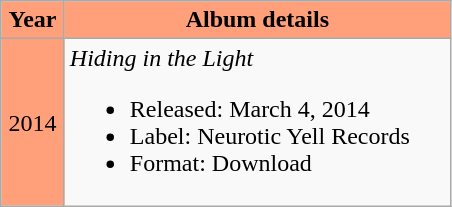<table class ="wikitable">
<tr>
<th width="35" style="background: #ffa07a">Year</th>
<th width="250" style="background: #ffa07a">Album details</th>
</tr>
<tr>
<td style="background: #ffa07a; text-align: center">2014</td>
<td><em>Hiding in the Light</em><br><ul><li>Released: March 4, 2014</li><li>Label: Neurotic Yell Records</li><li>Format: Download</li></ul></td>
</tr>
</table>
